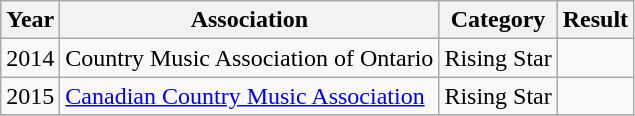<table class="wikitable">
<tr>
<th>Year</th>
<th>Association</th>
<th>Category</th>
<th>Result</th>
</tr>
<tr>
<td>2014</td>
<td>Country Music Association of Ontario</td>
<td>Rising Star</td>
<td></td>
</tr>
<tr>
<td>2015</td>
<td><a href='#'>Canadian Country Music Association</a></td>
<td>Rising Star</td>
<td></td>
</tr>
<tr>
</tr>
</table>
